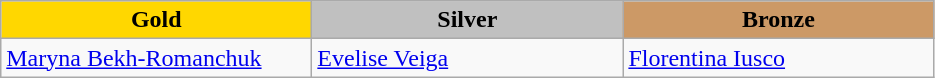<table class="wikitable" style="text-align:left">
<tr align="center">
<td width=200 bgcolor=gold><strong>Gold</strong></td>
<td width=200 bgcolor=silver><strong>Silver</strong></td>
<td width=200 bgcolor=CC9966><strong>Bronze</strong></td>
</tr>
<tr>
<td><a href='#'>Maryna Bekh-Romanchuk</a><br></td>
<td><a href='#'>Evelise Veiga</a><br></td>
<td><a href='#'>Florentina Iusco</a><br></td>
</tr>
</table>
